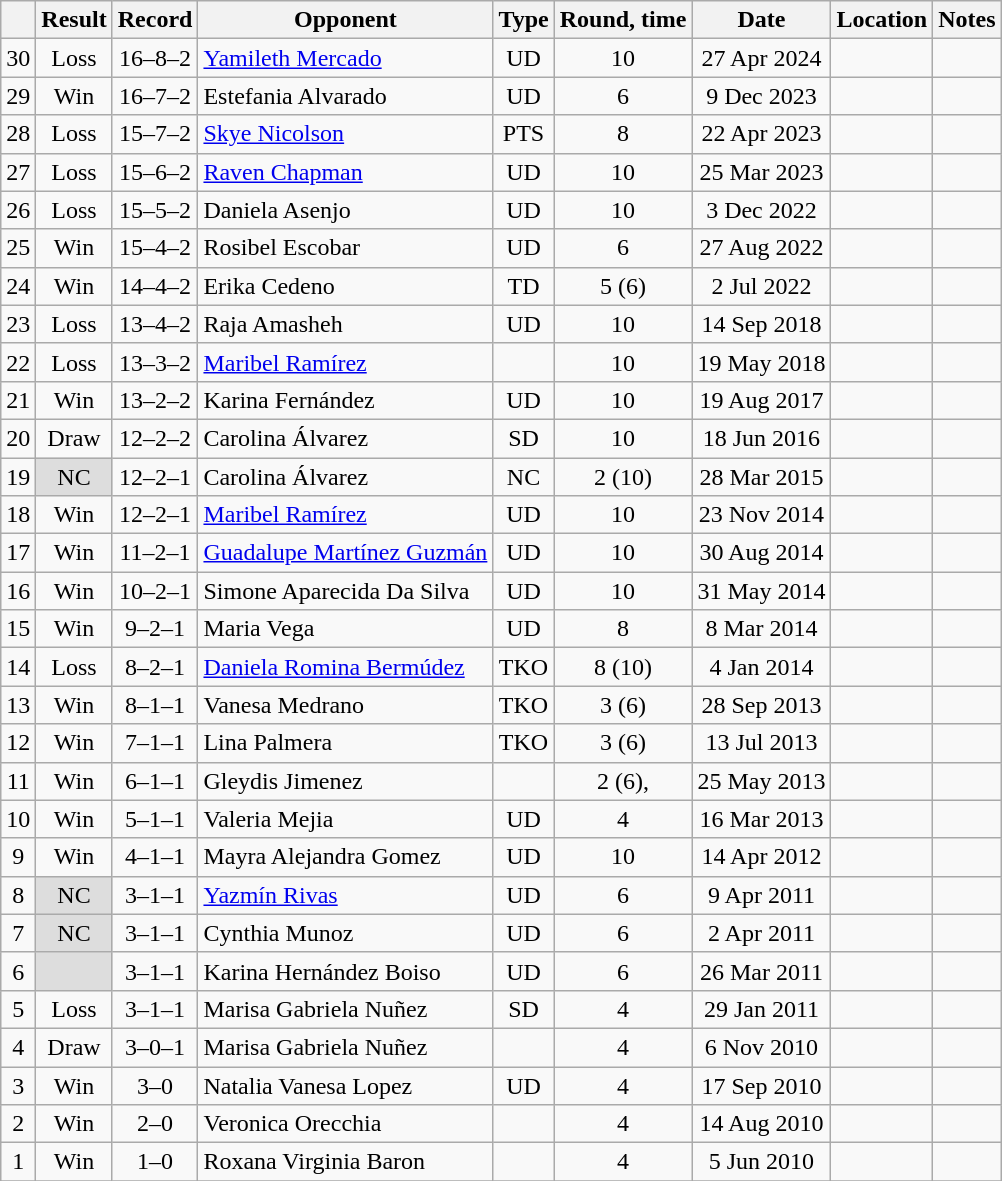<table class="wikitable" style="text-align:center">
<tr>
<th></th>
<th>Result</th>
<th>Record</th>
<th>Opponent</th>
<th>Type</th>
<th>Round, time</th>
<th>Date</th>
<th>Location</th>
<th>Notes</th>
</tr>
<tr>
<td>30</td>
<td>Loss</td>
<td>16–8–2 </td>
<td align=left> <a href='#'>Yamileth Mercado</a></td>
<td>UD</td>
<td>10</td>
<td>27 Apr 2024</td>
<td align=left></td>
<td align=left></td>
</tr>
<tr>
<td>29</td>
<td>Win</td>
<td>16–7–2 </td>
<td align=left> Estefania Alvarado</td>
<td>UD</td>
<td>6</td>
<td>9 Dec 2023</td>
<td align=left></td>
<td></td>
</tr>
<tr>
<td>28</td>
<td>Loss</td>
<td>15–7–2 </td>
<td align=left> <a href='#'>Skye Nicolson</a></td>
<td>PTS</td>
<td>8</td>
<td>22 Apr 2023</td>
<td align=left></td>
<td></td>
</tr>
<tr>
<td>27</td>
<td>Loss</td>
<td>15–6–2 </td>
<td align=left> <a href='#'>Raven Chapman</a></td>
<td>UD</td>
<td>10</td>
<td>25 Mar 2023</td>
<td align=left></td>
<td align=left></td>
</tr>
<tr>
<td>26</td>
<td>Loss</td>
<td>15–5–2 </td>
<td align=left> Daniela Asenjo</td>
<td>UD</td>
<td>10</td>
<td>3 Dec 2022</td>
<td align=left></td>
<td align=left></td>
</tr>
<tr>
<td>25</td>
<td>Win</td>
<td>15–4–2 </td>
<td align=left> Rosibel Escobar</td>
<td>UD</td>
<td>6</td>
<td>27 Aug 2022</td>
<td align=left></td>
<td></td>
</tr>
<tr>
<td>24</td>
<td>Win</td>
<td>14–4–2 </td>
<td align=left> Erika Cedeno</td>
<td>TD</td>
<td>5 (6)</td>
<td>2 Jul 2022</td>
<td align=left></td>
<td></td>
</tr>
<tr>
<td>23</td>
<td>Loss</td>
<td>13–4–2 </td>
<td align=left> Raja Amasheh</td>
<td>UD</td>
<td>10</td>
<td>14 Sep 2018</td>
<td align=left></td>
<td align=left></td>
</tr>
<tr>
<td>22</td>
<td>Loss</td>
<td>13–3–2 </td>
<td align=left> <a href='#'>Maribel Ramírez</a></td>
<td></td>
<td>10</td>
<td>19 May 2018</td>
<td align=left></td>
<td align=left></td>
</tr>
<tr>
<td>21</td>
<td>Win</td>
<td>13–2–2 </td>
<td align=left> Karina Fernández</td>
<td>UD</td>
<td>10</td>
<td>19 Aug 2017</td>
<td align=left></td>
<td align=left></td>
</tr>
<tr>
<td>20</td>
<td>Draw</td>
<td>12–2–2 </td>
<td align=left> Carolina Álvarez</td>
<td>SD</td>
<td>10</td>
<td>18 Jun 2016</td>
<td align=left></td>
<td align=left></td>
</tr>
<tr>
<td>19</td>
<td style="background:#DDD">NC</td>
<td>12–2–1 </td>
<td align=left> Carolina Álvarez</td>
<td>NC</td>
<td>2 (10)</td>
<td>28 Mar 2015</td>
<td align=left></td>
<td align=left></td>
</tr>
<tr>
<td>18</td>
<td>Win</td>
<td>12–2–1 </td>
<td align=left> <a href='#'>Maribel Ramírez</a></td>
<td>UD</td>
<td>10</td>
<td>23 Nov 2014</td>
<td align=left></td>
<td align=left></td>
</tr>
<tr>
<td>17</td>
<td>Win</td>
<td>11–2–1 </td>
<td align=left> <a href='#'>Guadalupe Martínez Guzmán</a></td>
<td>UD</td>
<td>10</td>
<td>30 Aug 2014</td>
<td align=left></td>
<td align=left></td>
</tr>
<tr>
<td>16</td>
<td>Win</td>
<td>10–2–1 </td>
<td align=left> Simone Aparecida Da Silva</td>
<td>UD</td>
<td>10</td>
<td>31 May 2014</td>
<td align=left></td>
<td align=left></td>
</tr>
<tr>
<td>15</td>
<td>Win</td>
<td>9–2–1 </td>
<td align=left> Maria Vega</td>
<td>UD</td>
<td>8</td>
<td>8 Mar 2014</td>
<td align=left></td>
<td align=left></td>
</tr>
<tr>
<td>14</td>
<td>Loss</td>
<td>8–2–1 </td>
<td align=left> <a href='#'>Daniela Romina Bermúdez</a></td>
<td>TKO</td>
<td>8 (10)</td>
<td>4 Jan 2014</td>
<td align=left></td>
<td align=left></td>
</tr>
<tr>
<td>13</td>
<td>Win</td>
<td>8–1–1 </td>
<td align=left> Vanesa Medrano</td>
<td>TKO</td>
<td>3 (6)</td>
<td>28 Sep 2013</td>
<td align=left></td>
<td></td>
</tr>
<tr>
<td>12</td>
<td>Win</td>
<td>7–1–1 </td>
<td align=left> Lina Palmera</td>
<td>TKO</td>
<td>3 (6)</td>
<td>13 Jul 2013</td>
<td align=left></td>
<td></td>
</tr>
<tr>
<td>11</td>
<td>Win</td>
<td>6–1–1 </td>
<td align=left> Gleydis Jimenez</td>
<td></td>
<td>2 (6), </td>
<td>25 May 2013</td>
<td align=left></td>
<td></td>
</tr>
<tr>
<td>10</td>
<td>Win</td>
<td>5–1–1 </td>
<td align=left> Valeria Mejia</td>
<td>UD</td>
<td>4</td>
<td>16 Mar 2013</td>
<td align=left></td>
<td></td>
</tr>
<tr>
<td>9</td>
<td>Win</td>
<td>4–1–1 </td>
<td align=left> Mayra Alejandra Gomez</td>
<td>UD</td>
<td>10</td>
<td>14 Apr 2012</td>
<td align=left></td>
<td align=left></td>
</tr>
<tr>
<td>8</td>
<td style="background:#DDD">NC</td>
<td>3–1–1 </td>
<td align=left> <a href='#'>Yazmín Rivas</a></td>
<td>UD</td>
<td>6</td>
<td>9 Apr 2011</td>
<td align=left></td>
<td align=left></td>
</tr>
<tr>
<td>7</td>
<td style="background:#DDD">NC</td>
<td>3–1–1 </td>
<td align=left> Cynthia Munoz</td>
<td>UD</td>
<td>6</td>
<td>2 Apr 2011</td>
<td align=left></td>
<td align=left></td>
</tr>
<tr>
<td>6</td>
<td style="background:#DDD"></td>
<td>3–1–1 </td>
<td align=left> Karina Hernández Boiso</td>
<td>UD</td>
<td>6</td>
<td>26 Mar 2011</td>
<td align=left></td>
<td align=left></td>
</tr>
<tr>
<td>5</td>
<td>Loss</td>
<td>3–1–1</td>
<td align=left> Marisa Gabriela Nuñez</td>
<td>SD</td>
<td>4</td>
<td>29 Jan 2011</td>
<td align=left></td>
<td></td>
</tr>
<tr>
<td>4</td>
<td>Draw</td>
<td>3–0–1</td>
<td align=left> Marisa Gabriela Nuñez</td>
<td></td>
<td>4</td>
<td>6 Nov 2010</td>
<td align=left></td>
<td></td>
</tr>
<tr>
<td>3</td>
<td>Win</td>
<td>3–0</td>
<td align=left> Natalia Vanesa Lopez</td>
<td>UD</td>
<td>4</td>
<td>17 Sep 2010</td>
<td align=left></td>
<td></td>
</tr>
<tr>
<td>2</td>
<td>Win</td>
<td>2–0</td>
<td align=left> Veronica Orecchia</td>
<td></td>
<td>4</td>
<td>14 Aug 2010</td>
<td align=left></td>
<td></td>
</tr>
<tr>
<td>1</td>
<td>Win</td>
<td>1–0</td>
<td align=left> Roxana Virginia Baron</td>
<td></td>
<td>4</td>
<td>5 Jun 2010</td>
<td align=left></td>
<td></td>
</tr>
<tr>
</tr>
</table>
